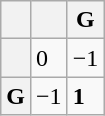<table class="wikitable">
<tr>
<th></th>
<th></th>
<th>G</th>
</tr>
<tr>
<th scope="row"></th>
<td>0</td>
<td>−1</td>
</tr>
<tr>
<th scope="row">G</th>
<td>−1</td>
<td><strong>1</strong></td>
</tr>
</table>
